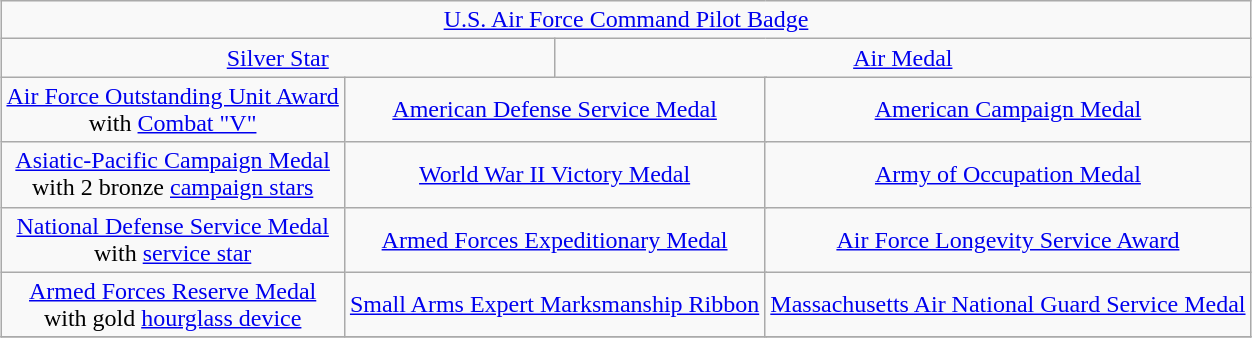<table class="wikitable" style="margin:1em auto; text-align:center;">
<tr>
<td colspan="12"><a href='#'>U.S. Air Force Command Pilot Badge</a></td>
</tr>
<tr>
<td colspan="6"><a href='#'>Silver Star</a></td>
<td colspan="6"><a href='#'>Air Medal</a></td>
</tr>
<tr>
<td colspan="4"><a href='#'>Air Force Outstanding Unit Award</a><br>with <a href='#'>Combat "V"</a></td>
<td colspan="4"><a href='#'>American Defense Service Medal</a></td>
<td colspan="4"><a href='#'>American Campaign Medal</a></td>
</tr>
<tr>
<td colspan="4"><a href='#'>Asiatic-Pacific Campaign Medal</a><br>with 2 bronze <a href='#'>campaign stars</a></td>
<td colspan="4"><a href='#'>World War II Victory Medal</a></td>
<td colspan="4"><a href='#'>Army of Occupation Medal</a></td>
</tr>
<tr>
<td colspan="4"><a href='#'>National Defense Service Medal</a><br>with <a href='#'>service star</a></td>
<td colspan="4"><a href='#'>Armed Forces Expeditionary Medal</a></td>
<td colspan="4"><a href='#'>Air Force Longevity Service Award</a></td>
</tr>
<tr>
<td colspan="4"><a href='#'>Armed Forces Reserve Medal</a><br>with gold <a href='#'>hourglass device</a></td>
<td colspan="4"><a href='#'>Small Arms Expert Marksmanship Ribbon</a></td>
<td colspan="4"><a href='#'>Massachusetts Air National Guard Service Medal</a></td>
</tr>
<tr>
</tr>
</table>
